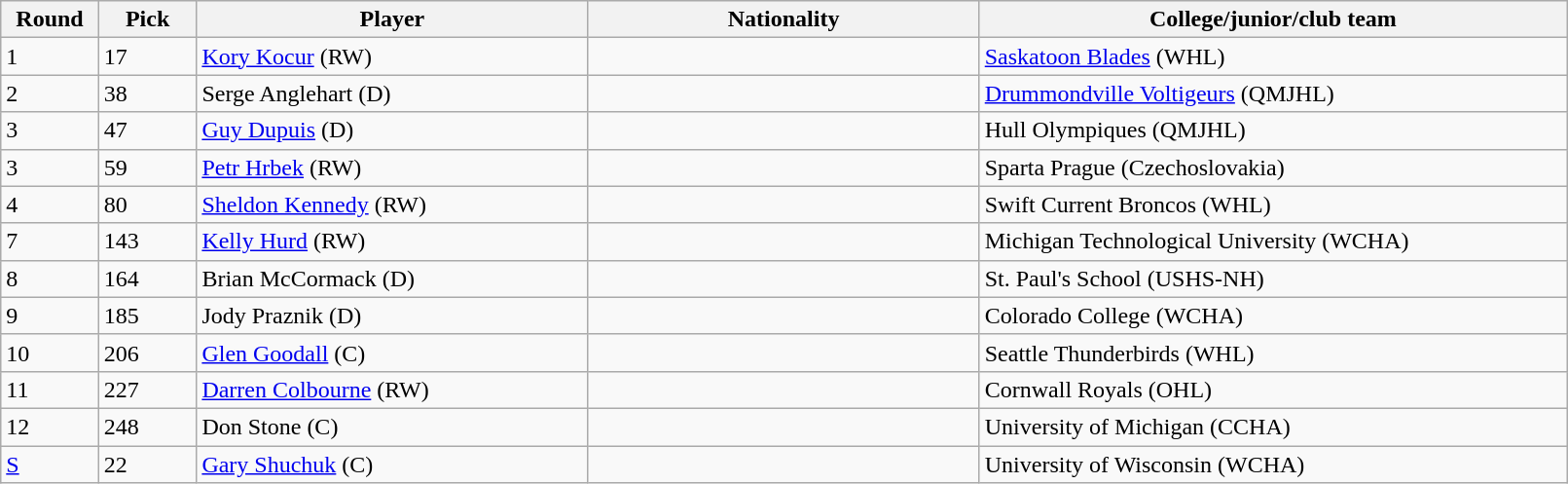<table class="wikitable">
<tr>
<th bgcolor="#DDDDFF" width="5%">Round</th>
<th bgcolor="#DDDDFF" width="5%">Pick</th>
<th bgcolor="#DDDDFF" width="20%">Player</th>
<th bgcolor="#DDDDFF" width="20%">Nationality</th>
<th bgcolor="#DDDDFF" width="30%">College/junior/club team</th>
</tr>
<tr>
<td>1</td>
<td>17</td>
<td><a href='#'>Kory Kocur</a> (RW)</td>
<td></td>
<td><a href='#'>Saskatoon Blades</a> (WHL)</td>
</tr>
<tr>
<td>2</td>
<td>38</td>
<td>Serge Anglehart (D)</td>
<td></td>
<td><a href='#'>Drummondville Voltigeurs</a> (QMJHL)</td>
</tr>
<tr>
<td>3</td>
<td>47</td>
<td><a href='#'>Guy Dupuis</a> (D)</td>
<td></td>
<td>Hull Olympiques (QMJHL)</td>
</tr>
<tr>
<td>3</td>
<td>59</td>
<td><a href='#'>Petr Hrbek</a> (RW)</td>
<td></td>
<td>Sparta Prague (Czechoslovakia)</td>
</tr>
<tr>
<td>4</td>
<td>80</td>
<td><a href='#'>Sheldon Kennedy</a> (RW)</td>
<td></td>
<td>Swift Current Broncos (WHL)</td>
</tr>
<tr>
<td>7</td>
<td>143</td>
<td><a href='#'>Kelly Hurd</a> (RW)</td>
<td></td>
<td>Michigan Technological University (WCHA)</td>
</tr>
<tr>
<td>8</td>
<td>164</td>
<td>Brian McCormack (D)</td>
<td></td>
<td>St. Paul's School (USHS-NH)</td>
</tr>
<tr>
<td>9</td>
<td>185</td>
<td>Jody Praznik (D)</td>
<td></td>
<td>Colorado College (WCHA)</td>
</tr>
<tr>
<td>10</td>
<td>206</td>
<td><a href='#'>Glen Goodall</a> (C)</td>
<td></td>
<td>Seattle Thunderbirds (WHL)</td>
</tr>
<tr>
<td>11</td>
<td>227</td>
<td><a href='#'>Darren Colbourne</a> (RW)</td>
<td></td>
<td>Cornwall Royals (OHL)</td>
</tr>
<tr>
<td>12</td>
<td>248</td>
<td>Don Stone (C)</td>
<td></td>
<td>University of Michigan (CCHA)</td>
</tr>
<tr>
<td><a href='#'>S</a></td>
<td>22</td>
<td><a href='#'>Gary Shuchuk</a> (C)</td>
<td></td>
<td>University of Wisconsin (WCHA)</td>
</tr>
</table>
